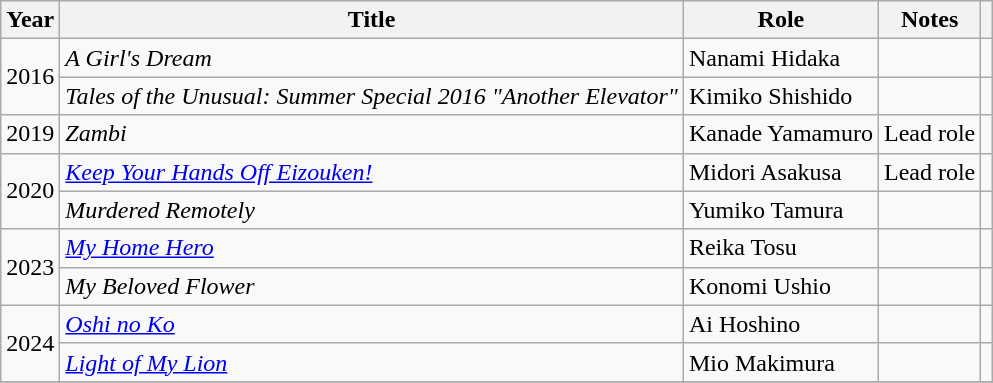<table class="wikitable sortable">
<tr>
<th>Year</th>
<th>Title</th>
<th>Role</th>
<th class="unsortable">Notes</th>
<th class="unsortable"></th>
</tr>
<tr>
<td rowspan="2">2016</td>
<td><em>A Girl's Dream</em></td>
<td>Nanami Hidaka</td>
<td></td>
<td></td>
</tr>
<tr>
<td><em>Tales of the Unusual: Summer Special 2016 "Another Elevator"</em></td>
<td>Kimiko Shishido</td>
<td></td>
<td></td>
</tr>
<tr>
<td>2019</td>
<td><em>Zambi</em></td>
<td>Kanade Yamamuro</td>
<td>Lead role</td>
<td></td>
</tr>
<tr>
<td rowspan="2">2020</td>
<td><em><a href='#'>Keep Your Hands Off Eizouken!</a></em></td>
<td>Midori Asakusa</td>
<td>Lead role</td>
<td></td>
</tr>
<tr>
<td><em>Murdered Remotely</em></td>
<td>Yumiko Tamura</td>
<td></td>
<td></td>
</tr>
<tr>
<td rowspan="2">2023</td>
<td><em><a href='#'>My Home Hero</a></em></td>
<td>Reika Tosu</td>
<td></td>
<td></td>
</tr>
<tr>
<td><em>My Beloved Flower</em></td>
<td>Konomi Ushio</td>
<td></td>
<td></td>
</tr>
<tr>
<td rowspan="2">2024</td>
<td><em><a href='#'>Oshi no Ko</a></em></td>
<td>Ai Hoshino</td>
<td></td>
<td></td>
</tr>
<tr>
<td><em><a href='#'>Light of My Lion</a></em></td>
<td>Mio Makimura</td>
<td></td>
<td></td>
</tr>
<tr>
</tr>
</table>
